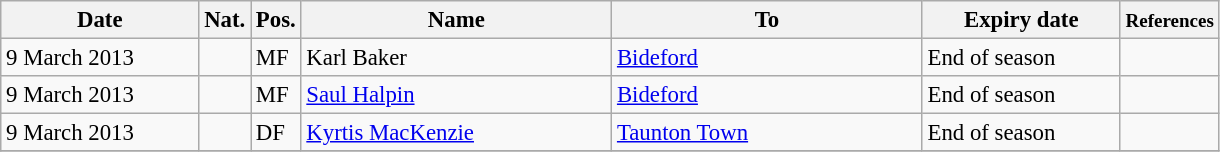<table class="wikitable" style="font-size: 95%; text-align: left;">
<tr>
<th width=125>Date</th>
<th>Nat.</th>
<th>Pos.</th>
<th width=200>Name</th>
<th width=200>To</th>
<th width=125>Expiry date</th>
<th><small>References</small></th>
</tr>
<tr>
<td>9 March 2013</td>
<td></td>
<td>MF</td>
<td>Karl Baker</td>
<td><a href='#'>Bideford</a></td>
<td>End of season</td>
<td align="center"></td>
</tr>
<tr>
<td>9 March 2013</td>
<td></td>
<td>MF</td>
<td><a href='#'>Saul Halpin</a></td>
<td><a href='#'>Bideford</a></td>
<td>End of season</td>
<td align="center"></td>
</tr>
<tr>
<td>9 March 2013</td>
<td></td>
<td>DF</td>
<td><a href='#'>Kyrtis MacKenzie</a></td>
<td><a href='#'>Taunton Town</a></td>
<td>End of season</td>
<td align="center"></td>
</tr>
<tr>
</tr>
</table>
